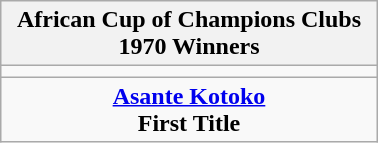<table class="wikitable" style="text-align: center; margin: 0 auto; width: 20%">
<tr>
<th>African Cup of Champions Clubs<br>1970 Winners</th>
</tr>
<tr>
<td></td>
</tr>
<tr>
<td><strong><a href='#'>Asante Kotoko</a></strong><br><strong>First Title</strong></td>
</tr>
</table>
